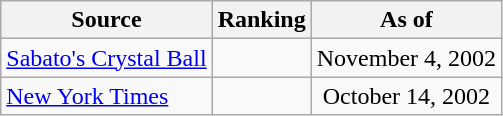<table class="wikitable" style="text-align:center">
<tr>
<th>Source</th>
<th>Ranking</th>
<th>As of</th>
</tr>
<tr>
<td align=left><a href='#'>Sabato's Crystal Ball</a></td>
<td></td>
<td>November 4, 2002</td>
</tr>
<tr>
<td align=left><a href='#'>New York Times</a></td>
<td></td>
<td>October 14, 2002</td>
</tr>
</table>
